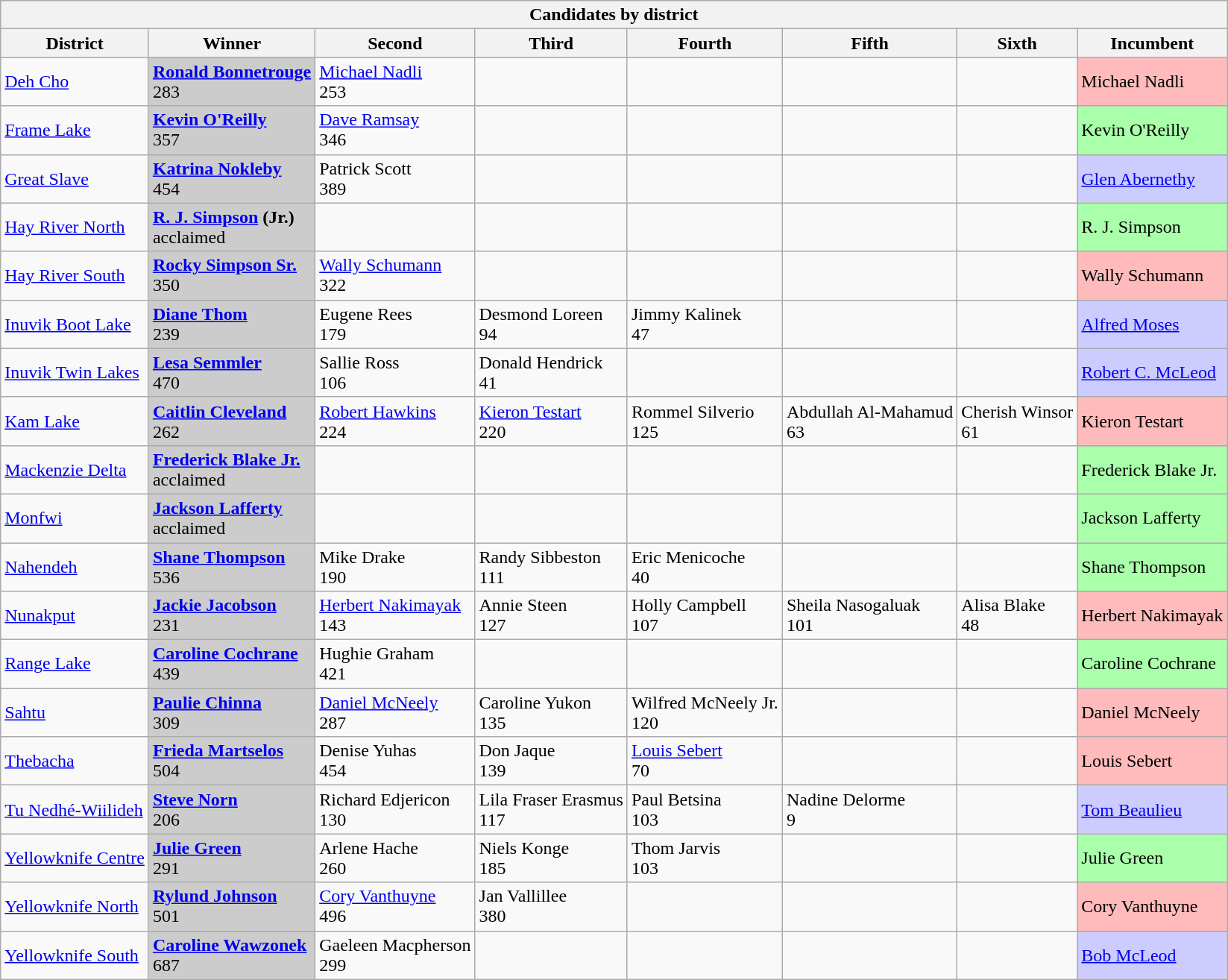<table class=wikitable>
<tr>
<th colspan=10 align=center><strong>Candidates by district</strong></th>
</tr>
<tr>
<th>District</th>
<th>Winner</th>
<th>Second</th>
<th>Third</th>
<th>Fourth</th>
<th>Fifth</th>
<th>Sixth</th>
<th>Incumbent</th>
</tr>
<tr>
<td><a href='#'>Deh Cho</a></td>
<td bgcolor="#cccccc"><strong><a href='#'>Ronald Bonnetrouge</a></strong><br>283</td>
<td><a href='#'>Michael Nadli</a><br>253</td>
<td></td>
<td></td>
<td></td>
<td></td>
<td bgcolor="#ffbbbb">Michael Nadli</td>
</tr>
<tr>
<td><a href='#'>Frame Lake</a></td>
<td bgcolor="#cccccc"><strong><a href='#'>Kevin O'Reilly</a></strong><br>357</td>
<td><a href='#'>Dave Ramsay</a><br>346</td>
<td></td>
<td></td>
<td></td>
<td></td>
<td bgcolor="#aaffaa">Kevin O'Reilly</td>
</tr>
<tr>
<td><a href='#'>Great Slave</a></td>
<td bgcolor="#cccccc"><strong><a href='#'>Katrina Nokleby</a></strong><br>454</td>
<td>Patrick Scott<br>389</td>
<td></td>
<td></td>
<td></td>
<td></td>
<td bgcolor="#ccccff"><a href='#'>Glen Abernethy</a></td>
</tr>
<tr>
<td><a href='#'>Hay River North</a></td>
<td bgcolor="#cccccc"><strong><a href='#'>R. J. Simpson</a> (Jr.)</strong><br>acclaimed</td>
<td></td>
<td></td>
<td></td>
<td></td>
<td></td>
<td bgcolor="#aaffaa">R. J. Simpson</td>
</tr>
<tr>
<td><a href='#'>Hay River South</a></td>
<td bgcolor="#cccccc"><strong><a href='#'>Rocky Simpson Sr.</a></strong><br>350</td>
<td><a href='#'>Wally Schumann</a><br>322</td>
<td></td>
<td></td>
<td></td>
<td></td>
<td bgcolor="#ffbbbb">Wally Schumann</td>
</tr>
<tr>
<td><a href='#'>Inuvik Boot Lake</a></td>
<td bgcolor="#cccccc"><strong><a href='#'>Diane Thom</a></strong><br>239</td>
<td>Eugene Rees<br>179</td>
<td>Desmond Loreen<br>94</td>
<td>Jimmy Kalinek<br>47</td>
<td></td>
<td></td>
<td bgcolor="#ccccff"><a href='#'>Alfred Moses</a></td>
</tr>
<tr>
<td><a href='#'>Inuvik Twin Lakes</a></td>
<td bgcolor="#cccccc"><strong><a href='#'>Lesa Semmler</a></strong><br>470</td>
<td>Sallie Ross<br>106</td>
<td>Donald Hendrick<br>41</td>
<td></td>
<td></td>
<td></td>
<td bgcolor="#ccccff"><a href='#'>Robert C. McLeod</a></td>
</tr>
<tr>
<td><a href='#'>Kam Lake</a></td>
<td bgcolor="#cccccc"><strong><a href='#'>Caitlin Cleveland</a></strong><br>262</td>
<td><a href='#'>Robert Hawkins</a><br>224</td>
<td><a href='#'>Kieron Testart</a><br>220</td>
<td>Rommel Silverio<br>125</td>
<td>Abdullah Al-Mahamud<br>63</td>
<td>Cherish Winsor<br>61</td>
<td bgcolor="#ffbbbb">Kieron Testart</td>
</tr>
<tr>
<td><a href='#'>Mackenzie Delta</a></td>
<td bgcolor="#cccccc"><strong><a href='#'>Frederick Blake Jr.</a></strong><br>acclaimed</td>
<td></td>
<td></td>
<td></td>
<td></td>
<td></td>
<td bgcolor="#aaffaa">Frederick Blake Jr.</td>
</tr>
<tr>
<td><a href='#'>Monfwi</a></td>
<td bgcolor="#cccccc"><strong><a href='#'>Jackson Lafferty</a></strong><br>acclaimed</td>
<td></td>
<td></td>
<td></td>
<td></td>
<td></td>
<td bgcolor="#aaffaa">Jackson Lafferty</td>
</tr>
<tr>
<td><a href='#'>Nahendeh</a></td>
<td bgcolor="#cccccc"><strong><a href='#'>Shane Thompson</a></strong><br>536</td>
<td>Mike Drake<br>190</td>
<td>Randy Sibbeston<br>111</td>
<td>Eric Menicoche<br>40</td>
<td></td>
<td></td>
<td bgcolor="#aaffaa">Shane Thompson</td>
</tr>
<tr>
<td><a href='#'>Nunakput</a></td>
<td bgcolor="#cccccc"><strong><a href='#'>Jackie Jacobson</a></strong><br>231</td>
<td><a href='#'>Herbert Nakimayak</a><br>143</td>
<td>Annie Steen<br>127</td>
<td>Holly Campbell<br>107</td>
<td>Sheila Nasogaluak<br>101</td>
<td>Alisa Blake<br>48</td>
<td bgcolor="#ffbbbb">Herbert Nakimayak</td>
</tr>
<tr>
<td><a href='#'>Range Lake</a></td>
<td bgcolor="#cccccc"><strong><a href='#'>Caroline Cochrane</a></strong><br>439</td>
<td>Hughie Graham<br>421</td>
<td></td>
<td></td>
<td></td>
<td></td>
<td bgcolor="#aaffaa">Caroline Cochrane</td>
</tr>
<tr>
<td><a href='#'>Sahtu</a></td>
<td bgcolor="#cccccc"><strong><a href='#'>Paulie Chinna</a></strong><br>309</td>
<td><a href='#'>Daniel McNeely</a><br>287</td>
<td>Caroline Yukon<br>135</td>
<td>Wilfred McNeely Jr.<br>120</td>
<td></td>
<td></td>
<td bgcolor="#ffbbbb">Daniel McNeely</td>
</tr>
<tr>
<td><a href='#'>Thebacha</a></td>
<td bgcolor="#cccccc"><strong><a href='#'>Frieda Martselos</a></strong><br>504</td>
<td>Denise Yuhas<br>454</td>
<td>Don Jaque<br>139</td>
<td><a href='#'>Louis Sebert</a><br>70</td>
<td></td>
<td></td>
<td bgcolor="#ffbbbb">Louis Sebert</td>
</tr>
<tr>
<td><a href='#'>Tu Nedhé-Wiilideh</a></td>
<td bgcolor="#cccccc"><strong><a href='#'>Steve Norn</a></strong><br>206</td>
<td>Richard Edjericon<br>130</td>
<td>Lila Fraser Erasmus<br>117</td>
<td>Paul Betsina<br>103</td>
<td>Nadine Delorme<br>9</td>
<td></td>
<td bgcolor="#ccccff"><a href='#'>Tom Beaulieu</a></td>
</tr>
<tr>
<td><a href='#'>Yellowknife Centre</a></td>
<td bgcolor="#cccccc"><strong><a href='#'>Julie Green</a></strong><br>291</td>
<td>Arlene Hache<br>260</td>
<td>Niels Konge<br>185</td>
<td>Thom Jarvis<br>103</td>
<td></td>
<td></td>
<td bgcolor="#aaffaa">Julie Green</td>
</tr>
<tr>
<td><a href='#'>Yellowknife North</a></td>
<td bgcolor="#cccccc"><strong><a href='#'>Rylund Johnson</a></strong><br>501</td>
<td><a href='#'>Cory Vanthuyne</a><br>496</td>
<td>Jan Vallillee<br>380</td>
<td></td>
<td></td>
<td></td>
<td bgcolor="#ffbbbb">Cory Vanthuyne</td>
</tr>
<tr>
<td><a href='#'>Yellowknife South</a></td>
<td bgcolor="#cccccc"><strong><a href='#'>Caroline Wawzonek</a></strong><br>687</td>
<td>Gaeleen Macpherson<br>299</td>
<td></td>
<td></td>
<td></td>
<td></td>
<td bgcolor="#ccccff"><a href='#'>Bob McLeod</a></td>
</tr>
</table>
